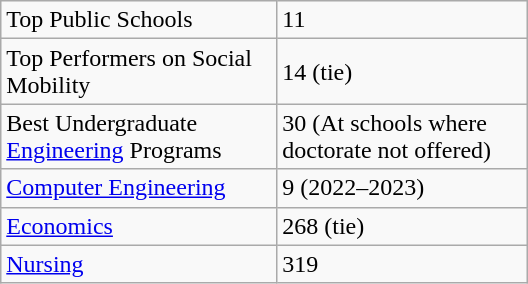<table class="wikitable floatright" style="width: 22em;">
<tr>
<td>Top Public Schools</td>
<td>11</td>
</tr>
<tr>
<td>Top Performers on Social Mobility</td>
<td>14 (tie)</td>
</tr>
<tr>
<td>Best Undergraduate <a href='#'>Engineering</a> Programs</td>
<td>30 (At schools where doctorate not offered)</td>
</tr>
<tr>
<td><a href='#'>Computer Engineering</a></td>
<td>9 (2022–2023)</td>
</tr>
<tr>
<td><a href='#'>Economics</a></td>
<td>268 (tie)</td>
</tr>
<tr>
<td><a href='#'>Nursing</a></td>
<td>319</td>
</tr>
</table>
